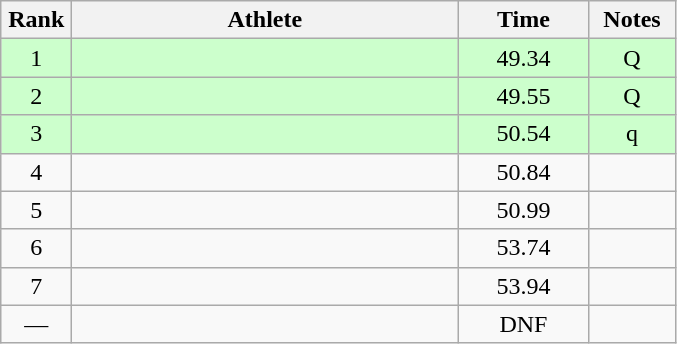<table class="wikitable" style="text-align:center">
<tr>
<th width=40>Rank</th>
<th width=250>Athlete</th>
<th width=80>Time</th>
<th width=50>Notes</th>
</tr>
<tr bgcolor=ccffcc>
<td>1</td>
<td align=left></td>
<td>49.34</td>
<td>Q</td>
</tr>
<tr bgcolor=ccffcc>
<td>2</td>
<td align=left></td>
<td>49.55</td>
<td>Q</td>
</tr>
<tr bgcolor=ccffcc>
<td>3</td>
<td align=left></td>
<td>50.54</td>
<td>q</td>
</tr>
<tr>
<td>4</td>
<td align=left></td>
<td>50.84</td>
<td></td>
</tr>
<tr>
<td>5</td>
<td align=left></td>
<td>50.99</td>
<td></td>
</tr>
<tr>
<td>6</td>
<td align=left></td>
<td>53.74</td>
<td></td>
</tr>
<tr>
<td>7</td>
<td align=left></td>
<td>53.94</td>
<td></td>
</tr>
<tr>
<td>—</td>
<td align=left></td>
<td>DNF</td>
<td></td>
</tr>
</table>
